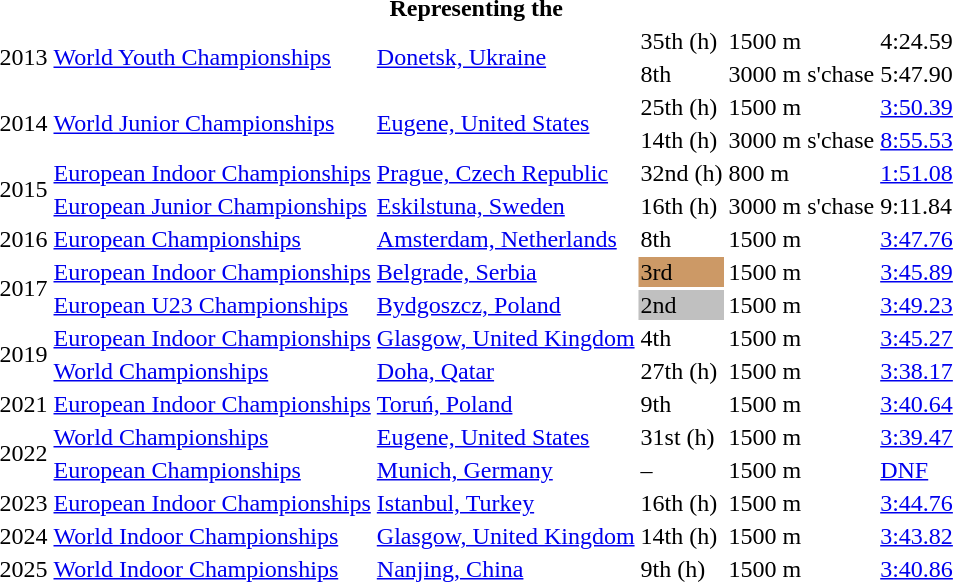<table>
<tr>
<th colspan="6">Representing the </th>
</tr>
<tr>
<td rowspan=2>2013</td>
<td rowspan=2><a href='#'>World Youth Championships</a></td>
<td rowspan=2><a href='#'>Donetsk, Ukraine</a></td>
<td>35th (h)</td>
<td>1500 m</td>
<td>4:24.59</td>
</tr>
<tr>
<td>8th</td>
<td>3000 m s'chase</td>
<td>5:47.90</td>
</tr>
<tr>
<td rowspan=2>2014</td>
<td rowspan=2><a href='#'>World Junior Championships</a></td>
<td rowspan=2><a href='#'>Eugene, United States</a></td>
<td>25th (h)</td>
<td>1500 m</td>
<td><a href='#'>3:50.39</a></td>
</tr>
<tr>
<td>14th (h)</td>
<td>3000 m s'chase</td>
<td><a href='#'>8:55.53</a></td>
</tr>
<tr>
<td rowspan=2>2015</td>
<td><a href='#'>European Indoor Championships</a></td>
<td><a href='#'>Prague, Czech Republic</a></td>
<td>32nd (h)</td>
<td>800 m</td>
<td><a href='#'>1:51.08</a></td>
</tr>
<tr>
<td><a href='#'>European Junior Championships</a></td>
<td><a href='#'>Eskilstuna, Sweden</a></td>
<td>16th (h)</td>
<td>3000 m s'chase</td>
<td>9:11.84</td>
</tr>
<tr>
<td>2016</td>
<td><a href='#'>European Championships</a></td>
<td><a href='#'>Amsterdam, Netherlands</a></td>
<td>8th</td>
<td>1500 m</td>
<td><a href='#'>3:47.76</a></td>
</tr>
<tr>
<td rowspan=2>2017</td>
<td><a href='#'>European Indoor Championships</a></td>
<td><a href='#'>Belgrade, Serbia</a></td>
<td bgcolor=cc9966>3rd</td>
<td>1500 m</td>
<td><a href='#'>3:45.89</a></td>
</tr>
<tr>
<td><a href='#'>European U23 Championships</a></td>
<td><a href='#'>Bydgoszcz, Poland</a></td>
<td bgcolor=silver>2nd</td>
<td>1500 m</td>
<td><a href='#'>3:49.23</a></td>
</tr>
<tr>
<td rowspan=2>2019</td>
<td><a href='#'>European Indoor Championships</a></td>
<td><a href='#'>Glasgow, United Kingdom</a></td>
<td>4th</td>
<td>1500 m</td>
<td><a href='#'>3:45.27</a></td>
</tr>
<tr>
<td><a href='#'>World Championships</a></td>
<td><a href='#'>Doha, Qatar</a></td>
<td>27th (h)</td>
<td>1500 m</td>
<td><a href='#'>3:38.17</a></td>
</tr>
<tr>
<td>2021</td>
<td><a href='#'>European Indoor Championships</a></td>
<td><a href='#'>Toruń, Poland</a></td>
<td>9th</td>
<td>1500 m</td>
<td><a href='#'>3:40.64</a></td>
</tr>
<tr>
<td rowspan=2>2022</td>
<td><a href='#'>World Championships</a></td>
<td><a href='#'>Eugene, United States</a></td>
<td>31st (h)</td>
<td>1500 m</td>
<td><a href='#'>3:39.47</a></td>
</tr>
<tr>
<td><a href='#'>European Championships</a></td>
<td><a href='#'>Munich, Germany</a></td>
<td>–</td>
<td>1500 m</td>
<td><a href='#'>DNF</a></td>
</tr>
<tr>
<td>2023</td>
<td><a href='#'>European Indoor Championships</a></td>
<td><a href='#'>Istanbul, Turkey</a></td>
<td>16th (h)</td>
<td>1500 m</td>
<td><a href='#'>3:44.76</a></td>
</tr>
<tr>
<td>2024</td>
<td><a href='#'>World Indoor Championships</a></td>
<td><a href='#'>Glasgow, United Kingdom</a></td>
<td>14th (h)</td>
<td>1500 m</td>
<td><a href='#'>3:43.82</a></td>
</tr>
<tr>
<td>2025</td>
<td><a href='#'>World Indoor Championships</a></td>
<td><a href='#'>Nanjing, China</a></td>
<td>9th (h)</td>
<td>1500 m</td>
<td><a href='#'>3:40.86</a></td>
</tr>
</table>
